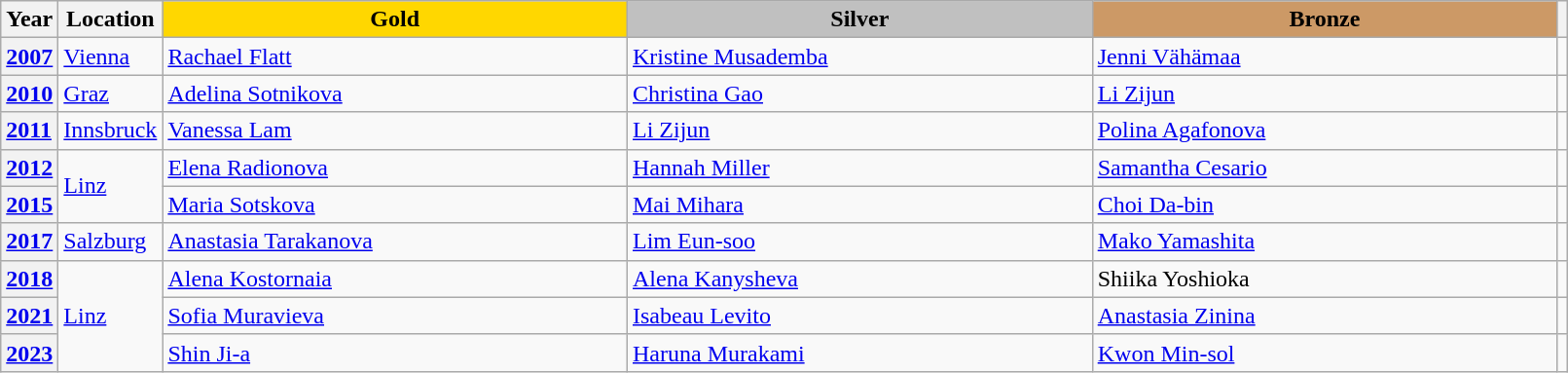<table class="wikitable unsortable" style="text-align:left; width:85%">
<tr>
<th scope="col" style="text-align:center">Year</th>
<th scope="col" style="text-align:center">Location</th>
<td scope="col" style="text-align:center; width:30%; background:gold"><strong>Gold</strong></td>
<td scope="col" style="text-align:center; width:30%; background:silver"><strong>Silver</strong></td>
<td scope="col" style="text-align:center; width:30%; background:#c96"><strong>Bronze</strong></td>
<th scope="col" style="text-align:center"></th>
</tr>
<tr>
<th scope="row" style="text-align:left"><a href='#'>2007</a></th>
<td><a href='#'>Vienna</a></td>
<td> <a href='#'>Rachael Flatt</a></td>
<td> <a href='#'>Kristine Musademba</a></td>
<td> <a href='#'>Jenni Vähämaa</a></td>
<td></td>
</tr>
<tr>
<th scope="row" style="text-align:left"><a href='#'>2010</a></th>
<td><a href='#'>Graz</a></td>
<td> <a href='#'>Adelina Sotnikova</a></td>
<td> <a href='#'>Christina Gao</a></td>
<td> <a href='#'>Li Zijun</a></td>
<td></td>
</tr>
<tr>
<th scope="row" style="text-align:left"><a href='#'>2011</a></th>
<td><a href='#'>Innsbruck</a></td>
<td> <a href='#'>Vanessa Lam</a></td>
<td> <a href='#'>Li Zijun</a></td>
<td> <a href='#'>Polina Agafonova</a></td>
<td></td>
</tr>
<tr>
<th scope="row" style="text-align:left"><a href='#'>2012</a></th>
<td rowspan="2"><a href='#'>Linz</a></td>
<td> <a href='#'>Elena Radionova</a></td>
<td> <a href='#'>Hannah Miller</a></td>
<td> <a href='#'>Samantha Cesario</a></td>
<td></td>
</tr>
<tr>
<th scope="row" style="text-align:left"><a href='#'>2015</a></th>
<td> <a href='#'>Maria Sotskova</a></td>
<td> <a href='#'>Mai Mihara</a></td>
<td> <a href='#'>Choi Da-bin</a></td>
<td></td>
</tr>
<tr>
<th scope="row" style="text-align:left"><a href='#'>2017</a></th>
<td><a href='#'>Salzburg</a></td>
<td> <a href='#'>Anastasia Tarakanova</a></td>
<td> <a href='#'>Lim Eun-soo</a></td>
<td> <a href='#'>Mako Yamashita</a></td>
<td></td>
</tr>
<tr>
<th scope="row" style="text-align:left"><a href='#'>2018</a></th>
<td rowspan="3"><a href='#'>Linz</a></td>
<td> <a href='#'>Alena Kostornaia</a></td>
<td> <a href='#'>Alena Kanysheva</a></td>
<td> Shiika Yoshioka</td>
<td></td>
</tr>
<tr>
<th scope="row" style="text-align:left"><a href='#'>2021</a></th>
<td> <a href='#'>Sofia Muravieva</a></td>
<td> <a href='#'>Isabeau Levito</a></td>
<td> <a href='#'>Anastasia Zinina</a></td>
<td></td>
</tr>
<tr>
<th scope="row" style="text-align:left"><a href='#'>2023</a></th>
<td> <a href='#'>Shin Ji-a</a></td>
<td> <a href='#'>Haruna Murakami</a></td>
<td> <a href='#'>Kwon Min-sol</a></td>
<td></td>
</tr>
</table>
